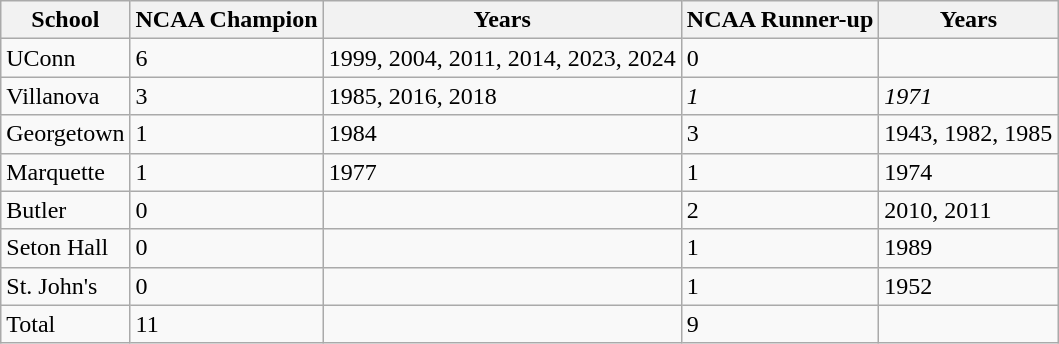<table class="wikitable">
<tr>
<th>School</th>
<th>NCAA Champion</th>
<th>Years</th>
<th>NCAA Runner-up</th>
<th>Years</th>
</tr>
<tr>
<td>UConn</td>
<td>6</td>
<td>1999, 2004, 2011, 2014, 2023, 2024</td>
<td>0</td>
<td></td>
</tr>
<tr>
<td>Villanova</td>
<td>3</td>
<td>1985, 2016, 2018</td>
<td><em>1</em></td>
<td><em>1971</em></td>
</tr>
<tr>
<td>Georgetown</td>
<td>1</td>
<td>1984</td>
<td>3</td>
<td>1943, 1982, 1985</td>
</tr>
<tr>
<td>Marquette</td>
<td>1</td>
<td>1977</td>
<td>1</td>
<td>1974</td>
</tr>
<tr>
<td>Butler</td>
<td>0</td>
<td></td>
<td>2</td>
<td>2010, 2011</td>
</tr>
<tr>
<td>Seton Hall</td>
<td>0</td>
<td></td>
<td>1</td>
<td>1989</td>
</tr>
<tr>
<td>St. John's</td>
<td>0</td>
<td></td>
<td>1</td>
<td>1952</td>
</tr>
<tr>
<td>Total</td>
<td>11</td>
<td></td>
<td>9</td>
<td></td>
</tr>
</table>
